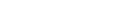<table style="width100%; text-align:center; font-weight:bold;">
<tr style="color:white;">
<td style="background:">140</td>
<td style="background:">50</td>
<td style="background:">32</td>
<td style="background:">8</td>
<td style="background:">1</td>
</tr>
<tr>
<td></td>
<td></td>
<td></td>
<td></td>
<td></td>
<td></td>
</tr>
</table>
